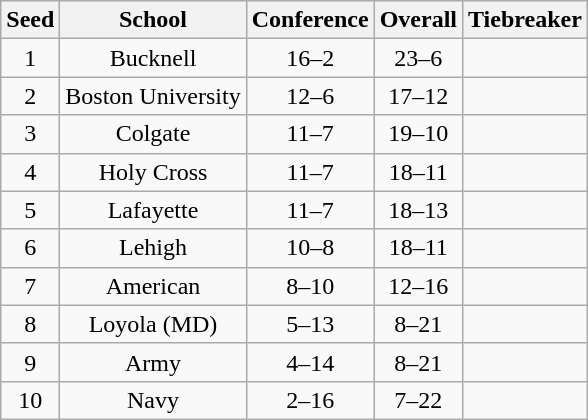<table class="wikitable" style="text-align:center">
<tr>
<th>Seed</th>
<th>School</th>
<th>Conference</th>
<th>Overall</th>
<th>Tiebreaker</th>
</tr>
<tr>
<td>1</td>
<td>Bucknell</td>
<td>16–2</td>
<td>23–6</td>
<td></td>
</tr>
<tr>
<td>2</td>
<td>Boston University</td>
<td>12–6</td>
<td>17–12</td>
<td></td>
</tr>
<tr>
<td>3</td>
<td>Colgate</td>
<td>11–7</td>
<td>19–10</td>
<td></td>
</tr>
<tr>
<td>4</td>
<td>Holy Cross</td>
<td>11–7</td>
<td>18–11</td>
<td></td>
</tr>
<tr>
<td>5</td>
<td>Lafayette</td>
<td>11–7</td>
<td>18–13</td>
<td></td>
</tr>
<tr>
<td>6</td>
<td>Lehigh</td>
<td>10–8</td>
<td>18–11</td>
<td></td>
</tr>
<tr>
<td>7</td>
<td>American</td>
<td>8–10</td>
<td>12–16</td>
<td></td>
</tr>
<tr>
<td>8</td>
<td>Loyola (MD)</td>
<td>5–13</td>
<td>8–21</td>
<td></td>
</tr>
<tr>
<td>9</td>
<td>Army</td>
<td>4–14</td>
<td>8–21</td>
<td></td>
</tr>
<tr>
<td>10</td>
<td>Navy</td>
<td>2–16</td>
<td>7–22</td>
<td></td>
</tr>
</table>
